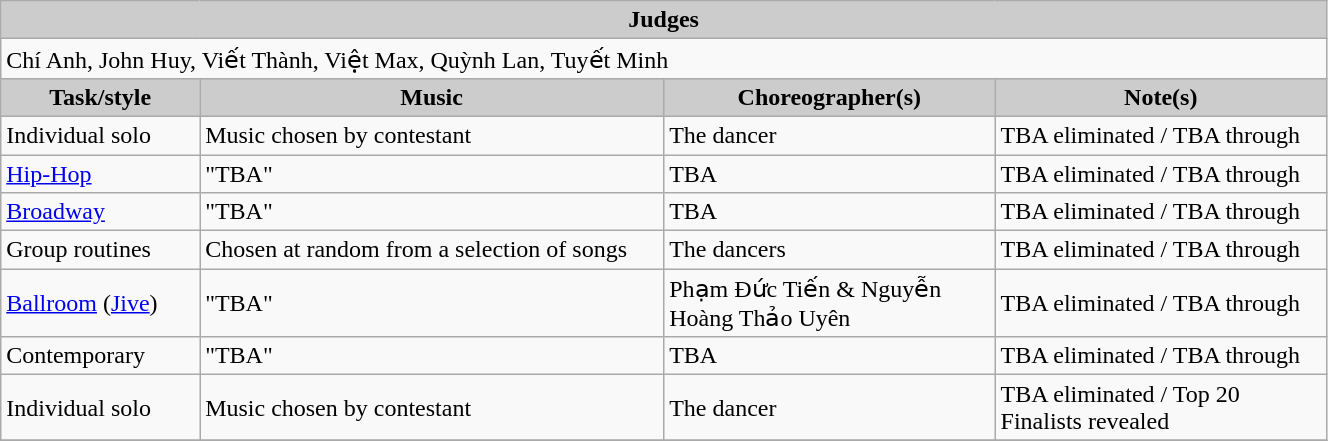<table class="wikitable" style="width:70%;">
<tr>
<th scope="row" colspan=4 style="background:#ccc;">Judges</th>
</tr>
<tr>
<td colspan=4>Chí Anh, John Huy, Viết Thành, Việt Max, Quỳnh Lan, Tuyết Minh</td>
</tr>
<tr style="text-align:center; background:#ccc;">
<td style="width:15%;"><strong>Task/style</strong></td>
<td><strong>Music</strong></td>
<td style="width:25%;"><strong>Choreographer(s)</strong></td>
<td style="width:25%;"><strong>Note(s)</strong></td>
</tr>
<tr>
<td>Individual solo</td>
<td>Music chosen by contestant</td>
<td>The dancer</td>
<td>TBA eliminated / TBA through</td>
</tr>
<tr>
<td><a href='#'>Hip-Hop</a></td>
<td>"TBA"</td>
<td>TBA</td>
<td>TBA eliminated / TBA through</td>
</tr>
<tr>
<td><a href='#'>Broadway</a></td>
<td>"TBA"</td>
<td>TBA</td>
<td>TBA eliminated / TBA through</td>
</tr>
<tr>
<td>Group routines</td>
<td>Chosen at random from a selection of songs</td>
<td>The dancers</td>
<td>TBA eliminated / TBA through</td>
</tr>
<tr>
<td><a href='#'>Ballroom</a> (<a href='#'>Jive</a>)</td>
<td>"TBA"</td>
<td>Phạm Đức Tiến & Nguyễn Hoàng Thảo Uyên</td>
<td>TBA eliminated / TBA through</td>
</tr>
<tr>
<td>Contemporary</td>
<td>"TBA"</td>
<td>TBA</td>
<td>TBA eliminated / TBA through</td>
</tr>
<tr>
<td>Individual solo</td>
<td>Music chosen by contestant</td>
<td>The dancer</td>
<td>TBA eliminated / Top 20 Finalists revealed</td>
</tr>
<tr>
</tr>
</table>
